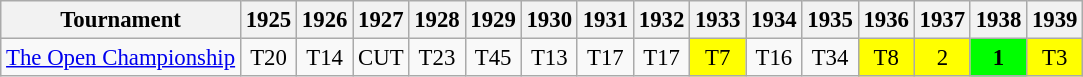<table class="wikitable" style="font-size:95%;text-align:center;">
<tr>
<th>Tournament</th>
<th>1925</th>
<th>1926</th>
<th>1927</th>
<th>1928</th>
<th>1929</th>
<th>1930</th>
<th>1931</th>
<th>1932</th>
<th>1933</th>
<th>1934</th>
<th>1935</th>
<th>1936</th>
<th>1937</th>
<th>1938</th>
<th>1939</th>
</tr>
<tr>
<td align=left><a href='#'>The Open Championship</a></td>
<td>T20</td>
<td>T14</td>
<td>CUT</td>
<td>T23</td>
<td>T45</td>
<td>T13</td>
<td>T17</td>
<td>T17</td>
<td style="background:yellow;">T7</td>
<td>T16</td>
<td>T34</td>
<td style="background:yellow;">T8</td>
<td style="background:yellow;">2</td>
<td style="background:lime;"><strong>1</strong></td>
<td style="background:yellow;">T3</td>
</tr>
</table>
